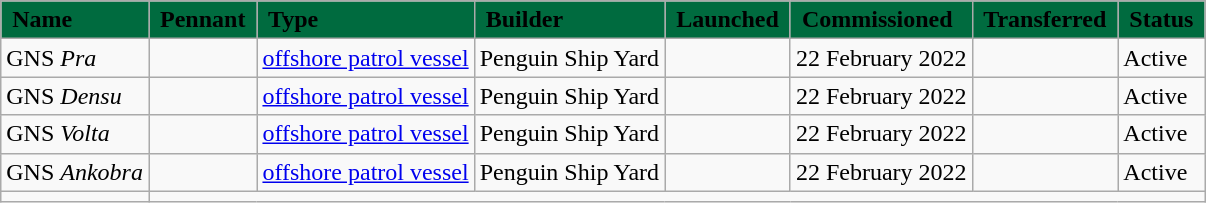<table class="wikitable">
<tr ---- bgcolor=#006b3f>
<td><strong><span> Name </span></strong></td>
<td><strong><span> Pennant </span></strong></td>
<td><strong><span> Type </span></strong></td>
<td><strong><span> Builder </span></strong></td>
<td><strong><span> Launched </span></strong></td>
<td><strong><span> Commissioned </span></strong></td>
<td><strong><span> Transferred </span></strong></td>
<td><strong><span> Status </span></strong></td>
</tr>
<tr>
<td>GNS <em>Pra</em></td>
<td></td>
<td><a href='#'>offshore patrol vessel</a></td>
<td>Penguin Ship Yard</td>
<td></td>
<td>22 February 2022</td>
<td></td>
<td>Active</td>
</tr>
<tr>
<td>GNS <em>Densu</em></td>
<td></td>
<td><a href='#'>offshore patrol vessel</a></td>
<td>Penguin Ship Yard</td>
<td></td>
<td>22 February 2022</td>
<td></td>
<td>Active</td>
</tr>
<tr>
<td>GNS <em>Volta</em></td>
<td></td>
<td><a href='#'>offshore patrol vessel</a></td>
<td>Penguin Ship Yard</td>
<td></td>
<td>22 February 2022</td>
<td></td>
<td>Active</td>
</tr>
<tr>
<td>GNS <em>Ankobra</em></td>
<td></td>
<td><a href='#'>offshore patrol vessel</a></td>
<td>Penguin Ship Yard</td>
<td></td>
<td>22 February 2022</td>
<td></td>
<td>Active</td>
</tr>
<tr>
<td></td>
</tr>
</table>
